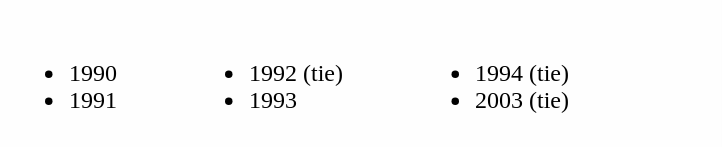<table style='border:0px solid #dddddd; background-color:#fefefe; padding:3px; margin:0px'>
<tr>
<td><br><ul><li>1990</li><li>1991</li></ul></td>
<td width='40'></td>
<td><br><ul><li>1992 (tie)</li><li>1993</li></ul></td>
<td width='40'></td>
<td><br><ul><li>1994 (tie)</li><li>2003 (tie)</li></ul></td>
<td width='40'></td>
<td></td>
<td width='40'></td>
<td></td>
</tr>
</table>
